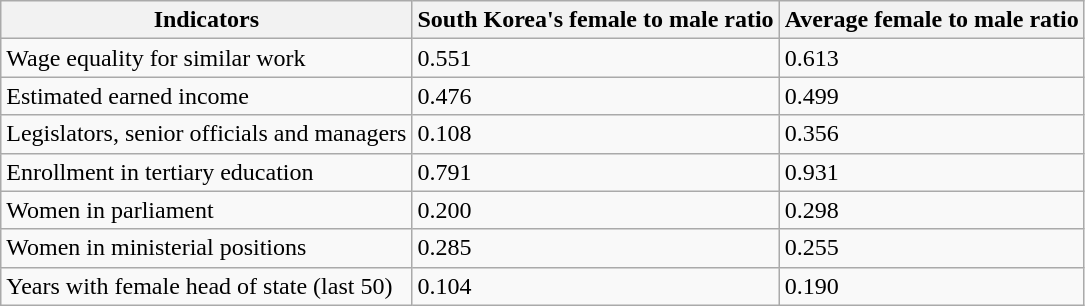<table class="wikitable">
<tr>
<th>Indicators</th>
<th>South Korea's female to male ratio</th>
<th>Average female to male ratio</th>
</tr>
<tr>
<td>Wage equality for similar work</td>
<td>0.551</td>
<td>0.613</td>
</tr>
<tr>
<td>Estimated earned income</td>
<td>0.476</td>
<td>0.499</td>
</tr>
<tr>
<td>Legislators, senior officials and managers</td>
<td>0.108</td>
<td>0.356</td>
</tr>
<tr>
<td>Enrollment in tertiary education</td>
<td>0.791</td>
<td>0.931</td>
</tr>
<tr>
<td>Women in parliament</td>
<td>0.200</td>
<td>0.298</td>
</tr>
<tr>
<td>Women in ministerial positions</td>
<td>0.285</td>
<td>0.255</td>
</tr>
<tr>
<td>Years with female head of state (last 50)</td>
<td>0.104</td>
<td>0.190</td>
</tr>
</table>
